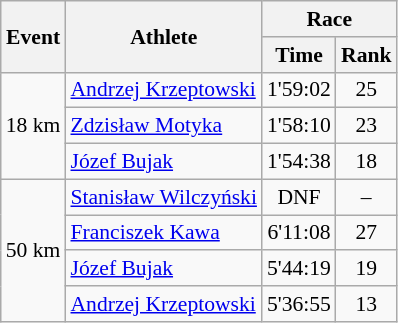<table class="wikitable" border="1" style="font-size:90%">
<tr>
<th rowspan=2>Event</th>
<th rowspan=2>Athlete</th>
<th colspan=2>Race</th>
</tr>
<tr>
<th>Time</th>
<th>Rank</th>
</tr>
<tr>
<td rowspan=3>18 km</td>
<td><a href='#'>Andrzej Krzeptowski</a></td>
<td align=center>1'59:02</td>
<td align=center>25</td>
</tr>
<tr>
<td><a href='#'>Zdzisław Motyka</a></td>
<td align=center>1'58:10</td>
<td align=center>23</td>
</tr>
<tr>
<td><a href='#'>Józef Bujak</a></td>
<td align=center>1'54:38</td>
<td align=center>18</td>
</tr>
<tr>
<td rowspan=4>50 km</td>
<td><a href='#'>Stanisław Wilczyński</a></td>
<td align=center>DNF</td>
<td align=center>–</td>
</tr>
<tr>
<td><a href='#'>Franciszek Kawa</a></td>
<td align=center>6'11:08</td>
<td align=center>27</td>
</tr>
<tr>
<td><a href='#'>Józef Bujak</a></td>
<td align=center>5'44:19</td>
<td align=center>19</td>
</tr>
<tr>
<td><a href='#'>Andrzej Krzeptowski</a></td>
<td align=center>5'36:55</td>
<td align=center>13</td>
</tr>
</table>
